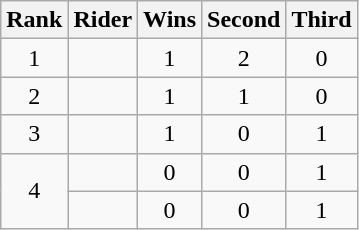<table class="wikitable sortable plainrowheaders" style="text-align: center">
<tr>
<th scope=col>Rank</th>
<th scope=col>Rider</th>
<th scope=col>Wins</th>
<th scope=col>Second</th>
<th scope=col>Third</th>
</tr>
<tr>
<td>1</td>
<td !scope=col align=left></td>
<td>1</td>
<td>2</td>
<td>0</td>
</tr>
<tr>
<td>2</td>
<td !scope=col align=left></td>
<td>1</td>
<td>1</td>
<td>0</td>
</tr>
<tr>
<td>3</td>
<td !scope=col align=left></td>
<td>1</td>
<td>0</td>
<td>1</td>
</tr>
<tr>
<td rowspan=2>4</td>
<td !scope=col align=left></td>
<td>0</td>
<td>0</td>
<td>1</td>
</tr>
<tr>
<td !scope=col align=left></td>
<td>0</td>
<td>0</td>
<td>1</td>
</tr>
</table>
